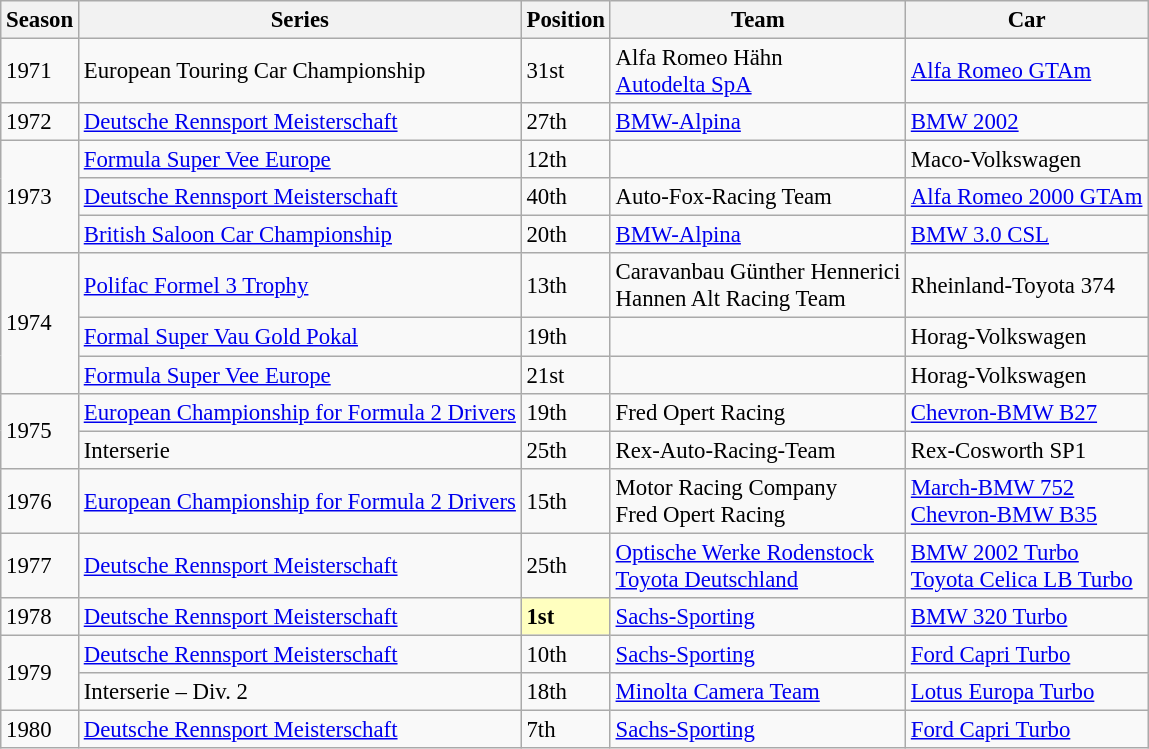<table class="wikitable" style="font-size: 95%;">
<tr>
<th>Season</th>
<th>Series</th>
<th>Position</th>
<th>Team</th>
<th>Car</th>
</tr>
<tr>
<td>1971</td>
<td>European Touring Car Championship </td>
<td>31st</td>
<td>Alfa Romeo Hähn<br><a href='#'>Autodelta SpA</a></td>
<td><a href='#'>Alfa Romeo GTAm</a></td>
</tr>
<tr>
<td>1972</td>
<td><a href='#'>Deutsche Rennsport Meisterschaft</a>  </td>
<td>27th</td>
<td><a href='#'>BMW-Alpina</a></td>
<td><a href='#'>BMW 2002</a></td>
</tr>
<tr>
<td rowspan=3>1973</td>
<td><a href='#'>Formula Super Vee Europe</a>  </td>
<td>12th</td>
<td></td>
<td>Maco-Volkswagen</td>
</tr>
<tr>
<td><a href='#'>Deutsche Rennsport Meisterschaft</a>  </td>
<td>40th</td>
<td>Auto-Fox-Racing Team</td>
<td><a href='#'>Alfa Romeo 2000 GTAm</a></td>
</tr>
<tr>
<td><a href='#'>British Saloon Car Championship</a></td>
<td>20th</td>
<td><a href='#'>BMW-Alpina</a></td>
<td><a href='#'>BMW 3.0 CSL</a></td>
</tr>
<tr>
<td rowspan=3>1974</td>
<td><a href='#'>Polifac Formel 3 Trophy</a>  </td>
<td>13th</td>
<td>Caravanbau Günther Hennerici<br>Hannen Alt Racing Team</td>
<td>Rheinland-Toyota 374</td>
</tr>
<tr>
<td><a href='#'>Formal Super Vau Gold Pokal</a>  </td>
<td>19th</td>
<td></td>
<td>Horag-Volkswagen</td>
</tr>
<tr>
<td><a href='#'>Formula Super Vee Europe</a>  </td>
<td>21st</td>
<td></td>
<td>Horag-Volkswagen</td>
</tr>
<tr>
<td rowspan=2>1975</td>
<td><a href='#'>European Championship for Formula 2 Drivers</a></td>
<td>19th</td>
<td>Fred Opert Racing</td>
<td><a href='#'>Chevron-BMW B27</a></td>
</tr>
<tr>
<td>Interserie</td>
<td>25th</td>
<td>Rex-Auto-Racing-Team</td>
<td>Rex-Cosworth SP1</td>
</tr>
<tr>
<td>1976</td>
<td><a href='#'>European Championship for Formula 2 Drivers</a></td>
<td>15th</td>
<td>Motor Racing Company<br>Fred Opert Racing</td>
<td><a href='#'>March-BMW 752</a><br><a href='#'>Chevron-BMW B35</a></td>
</tr>
<tr>
<td>1977</td>
<td><a href='#'>Deutsche Rennsport Meisterschaft</a>  </td>
<td>25th</td>
<td><a href='#'>Optische Werke Rodenstock</a><br><a href='#'>Toyota Deutschland</a></td>
<td><a href='#'>BMW 2002 Turbo</a><br> <a href='#'>Toyota Celica LB Turbo</a></td>
</tr>
<tr>
<td>1978</td>
<td><a href='#'>Deutsche Rennsport Meisterschaft</a>  </td>
<td style="background:#ffffbf;"><strong>1st</strong></td>
<td><a href='#'>Sachs-Sporting</a></td>
<td><a href='#'>BMW 320 Turbo</a></td>
</tr>
<tr>
<td rowspan=2>1979</td>
<td><a href='#'>Deutsche Rennsport Meisterschaft</a>  </td>
<td>10th</td>
<td><a href='#'>Sachs-Sporting</a></td>
<td><a href='#'>Ford Capri Turbo</a></td>
</tr>
<tr>
<td>Interserie – Div. 2</td>
<td>18th</td>
<td><a href='#'>Minolta Camera Team</a></td>
<td><a href='#'>Lotus Europa Turbo</a></td>
</tr>
<tr>
<td>1980</td>
<td><a href='#'>Deutsche Rennsport Meisterschaft</a>  </td>
<td>7th</td>
<td><a href='#'>Sachs-Sporting</a></td>
<td><a href='#'>Ford Capri Turbo</a></td>
</tr>
</table>
